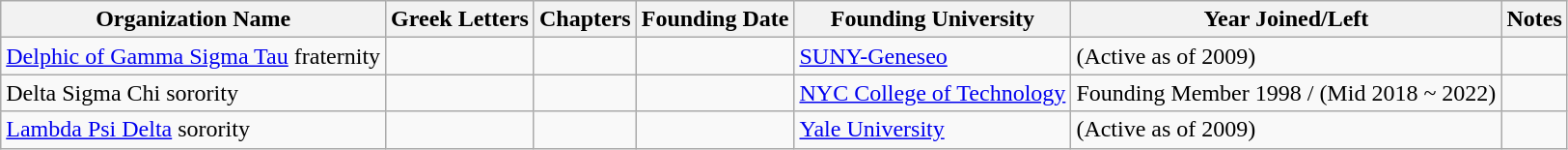<table class="wikitable sortable">
<tr>
<th>Organization Name</th>
<th>Greek Letters</th>
<th>Chapters</th>
<th>Founding Date</th>
<th>Founding University</th>
<th>Year Joined/Left</th>
<th>Notes</th>
</tr>
<tr>
<td><a href='#'>Delphic of Gamma Sigma Tau</a> fraternity</td>
<td><strong></strong></td>
<td></td>
<td></td>
<td><a href='#'>SUNY-Geneseo</a></td>
<td>(Active as of 2009)</td>
<td></td>
</tr>
<tr>
<td>Delta Sigma Chi sorority</td>
<td><strong></strong></td>
<td></td>
<td></td>
<td><a href='#'>NYC College of Technology</a></td>
<td>Founding Member 1998 / (Mid 2018 ~ 2022)</td>
<td></td>
</tr>
<tr>
<td><a href='#'>Lambda Psi Delta</a> sorority</td>
<td><strong></strong></td>
<td></td>
<td></td>
<td><a href='#'>Yale University</a></td>
<td>(Active as of 2009)</td>
<td></td>
</tr>
</table>
